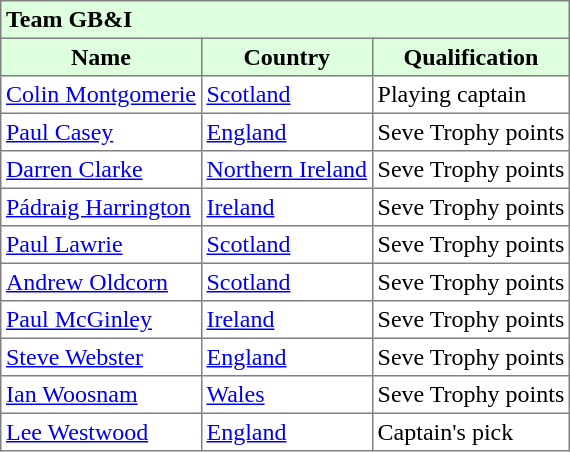<table border="1" cellpadding="3" style="border-collapse: collapse;">
<tr style="background:#ddffdd;">
<td colspan="6">  <strong>Team GB&I</strong></td>
</tr>
<tr style="background:#ddffdd;">
<th>Name</th>
<th>Country</th>
<th>Qualification</th>
</tr>
<tr>
<td><a href='#'>Colin Montgomerie</a></td>
<td><a href='#'>Scotland</a></td>
<td>Playing captain</td>
</tr>
<tr>
<td><a href='#'>Paul Casey</a></td>
<td><a href='#'>England</a></td>
<td>Seve Trophy points</td>
</tr>
<tr>
<td><a href='#'>Darren Clarke</a></td>
<td><a href='#'>Northern Ireland</a></td>
<td>Seve Trophy points</td>
</tr>
<tr>
<td><a href='#'>Pádraig Harrington</a></td>
<td><a href='#'>Ireland</a></td>
<td>Seve Trophy points</td>
</tr>
<tr>
<td><a href='#'>Paul Lawrie</a></td>
<td><a href='#'>Scotland</a></td>
<td>Seve Trophy points</td>
</tr>
<tr>
<td><a href='#'>Andrew Oldcorn</a></td>
<td><a href='#'>Scotland</a></td>
<td>Seve Trophy points</td>
</tr>
<tr>
<td><a href='#'>Paul McGinley</a></td>
<td><a href='#'>Ireland</a></td>
<td>Seve Trophy points</td>
</tr>
<tr>
<td><a href='#'>Steve Webster</a></td>
<td><a href='#'>England</a></td>
<td>Seve Trophy points</td>
</tr>
<tr>
<td><a href='#'>Ian Woosnam</a></td>
<td><a href='#'>Wales</a></td>
<td>Seve Trophy points</td>
</tr>
<tr>
<td><a href='#'>Lee Westwood</a></td>
<td><a href='#'>England</a></td>
<td>Captain's pick</td>
</tr>
</table>
